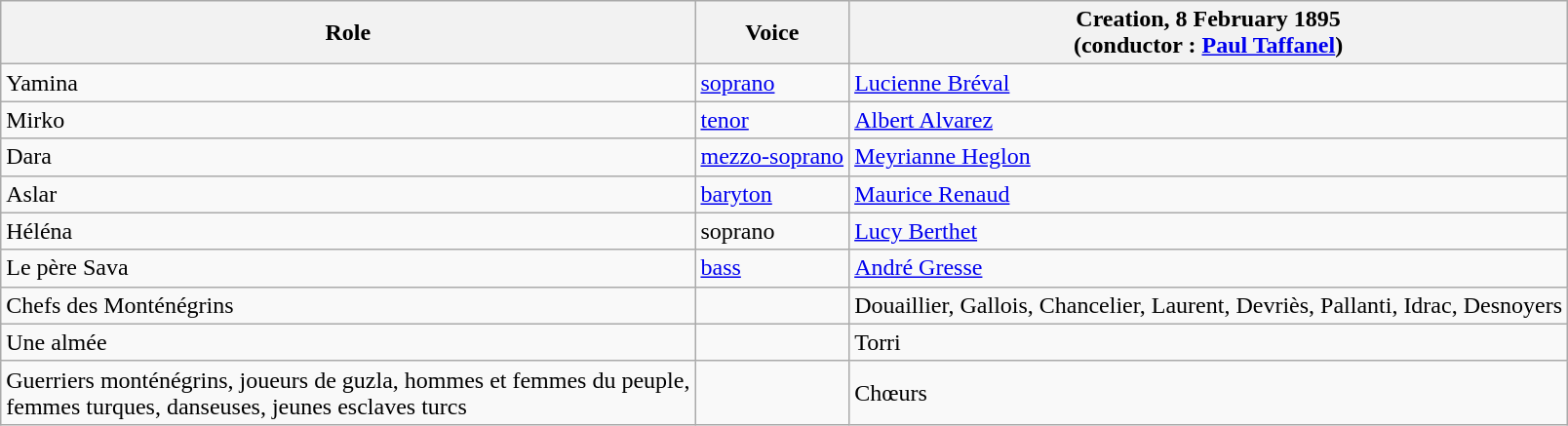<table class="wikitable">
<tr>
<th>Role</th>
<th>Voice</th>
<th>Creation, 8 February 1895<br>(conductor : <a href='#'>Paul Taffanel</a>)</th>
</tr>
<tr>
<td>Yamina</td>
<td><a href='#'>soprano</a></td>
<td><a href='#'>Lucienne Bréval</a></td>
</tr>
<tr>
<td>Mirko</td>
<td><a href='#'>tenor</a></td>
<td><a href='#'>Albert Alvarez</a></td>
</tr>
<tr>
<td>Dara</td>
<td><a href='#'>mezzo-soprano</a></td>
<td><a href='#'>Meyrianne Heglon</a></td>
</tr>
<tr>
<td>Aslar</td>
<td><a href='#'>baryton</a></td>
<td><a href='#'>Maurice Renaud</a></td>
</tr>
<tr>
<td>Héléna</td>
<td>soprano</td>
<td><a href='#'>Lucy Berthet</a></td>
</tr>
<tr>
<td>Le père Sava</td>
<td><a href='#'>bass</a></td>
<td><a href='#'>André Gresse</a></td>
</tr>
<tr>
<td>Chefs des Monténégrins</td>
<td></td>
<td>Douaillier, Gallois, Chancelier, Laurent, Devriès, Pallanti, Idrac, Desnoyers</td>
</tr>
<tr>
<td>Une almée</td>
<td></td>
<td>Torri</td>
</tr>
<tr>
<td>Guerriers monténégrins, joueurs de guzla, hommes et femmes du peuple,<br>femmes turques, danseuses, jeunes esclaves turcs</td>
<td></td>
<td>Chœurs</td>
</tr>
</table>
